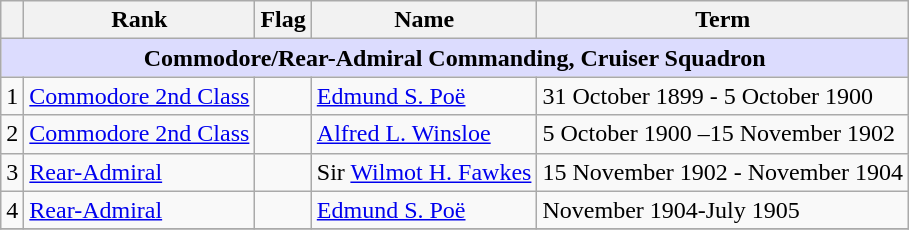<table class="wikitable">
<tr>
<th></th>
<th>Rank</th>
<th>Flag</th>
<th>Name</th>
<th>Term</th>
</tr>
<tr>
<td colspan="5" align="center" style="background:#dcdcfe;"><strong>Commodore/Rear-Admiral Commanding, Cruiser Squadron</strong></td>
</tr>
<tr>
<td>1</td>
<td><a href='#'>Commodore 2nd Class</a></td>
<td></td>
<td><a href='#'>Edmund S. Poë</a></td>
<td>31 October 1899 - 5 October 1900</td>
</tr>
<tr>
<td>2</td>
<td><a href='#'>Commodore 2nd Class</a></td>
<td></td>
<td><a href='#'>Alfred L. Winsloe</a></td>
<td>5 October 1900 –15 November 1902</td>
</tr>
<tr>
<td>3</td>
<td><a href='#'>Rear-Admiral</a></td>
<td></td>
<td>Sir <a href='#'>Wilmot H. Fawkes</a></td>
<td>15 November 1902 - November 1904</td>
</tr>
<tr>
<td>4</td>
<td><a href='#'>Rear-Admiral</a></td>
<td></td>
<td><a href='#'>Edmund S. Poë</a></td>
<td>November 1904-July 1905</td>
</tr>
<tr>
</tr>
</table>
